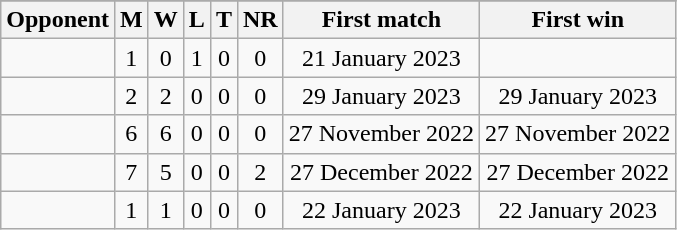<table class="wikitable" style="text-align: center;">
<tr>
</tr>
<tr>
<th>Opponent</th>
<th>M</th>
<th>W</th>
<th>L</th>
<th>T</th>
<th>NR</th>
<th>First match</th>
<th>First win</th>
</tr>
<tr>
<td></td>
<td>1</td>
<td>0</td>
<td>1</td>
<td>0</td>
<td>0</td>
<td>21 January 2023</td>
<td></td>
</tr>
<tr>
<td></td>
<td>2</td>
<td>2</td>
<td>0</td>
<td>0</td>
<td>0</td>
<td>29 January 2023</td>
<td>29 January 2023</td>
</tr>
<tr>
<td></td>
<td>6</td>
<td>6</td>
<td>0</td>
<td>0</td>
<td>0</td>
<td>27 November 2022</td>
<td>27 November 2022</td>
</tr>
<tr>
<td></td>
<td>7</td>
<td>5</td>
<td>0</td>
<td>0</td>
<td>2</td>
<td>27 December 2022</td>
<td>27 December 2022</td>
</tr>
<tr>
<td></td>
<td>1</td>
<td>1</td>
<td>0</td>
<td>0</td>
<td>0</td>
<td>22 January 2023</td>
<td>22 January 2023</td>
</tr>
</table>
